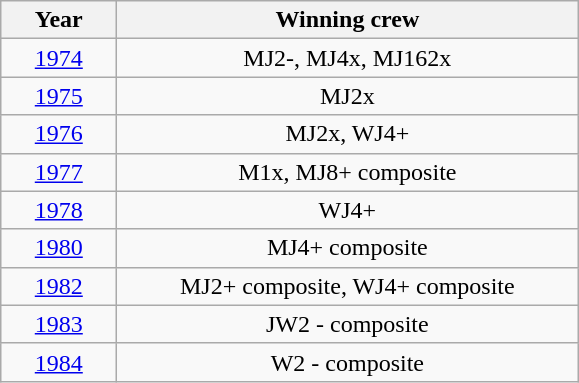<table class="wikitable" style="text-align:center">
<tr>
<th width="70">Year</th>
<th width="300">Winning crew</th>
</tr>
<tr>
<td><a href='#'>1974</a></td>
<td>MJ2-, MJ4x, MJ162x</td>
</tr>
<tr>
<td><a href='#'>1975</a></td>
<td>MJ2x</td>
</tr>
<tr>
<td><a href='#'>1976</a></td>
<td>MJ2x, WJ4+</td>
</tr>
<tr>
<td><a href='#'>1977</a></td>
<td>M1x, MJ8+ composite</td>
</tr>
<tr>
<td><a href='#'>1978</a></td>
<td>WJ4+</td>
</tr>
<tr>
<td><a href='#'>1980</a></td>
<td>MJ4+ composite</td>
</tr>
<tr>
<td><a href='#'>1982</a></td>
<td>MJ2+ composite, WJ4+ composite</td>
</tr>
<tr>
<td><a href='#'>1983</a></td>
<td>JW2 - composite</td>
</tr>
<tr>
<td><a href='#'>1984</a></td>
<td>W2 - composite</td>
</tr>
</table>
